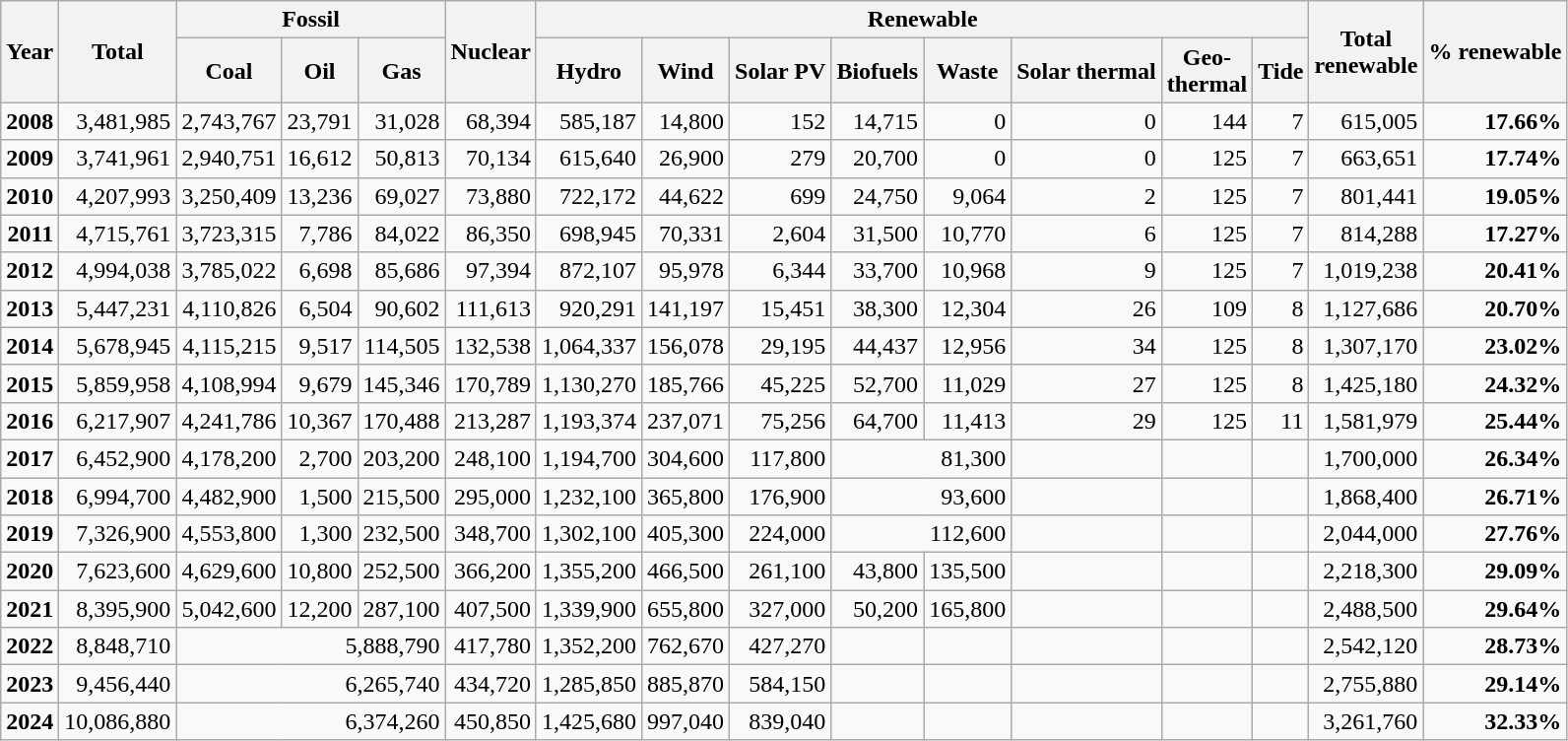<table style="text-align: right" class="wikitable sortable">
<tr>
<th rowspan="2">Year</th>
<th rowspan="2">Total</th>
<th colspan="3">Fossil</th>
<th rowspan="2">Nuclear</th>
<th colspan="8">Renewable</th>
<th rowspan="2">Total <br>renewable</th>
<th rowspan="2">% renewable</th>
</tr>
<tr>
<th>Coal</th>
<th>Oil</th>
<th>Gas</th>
<th>Hydro</th>
<th>Wind</th>
<th>Solar  PV</th>
<th>Biofuels</th>
<th>Waste</th>
<th>Solar thermal</th>
<th>Geo-<br>thermal</th>
<th>Tide</th>
</tr>
<tr>
<td><strong>2008</strong></td>
<td>3,481,985</td>
<td>2,743,767</td>
<td>23,791</td>
<td>31,028</td>
<td>68,394</td>
<td>585,187</td>
<td>14,800</td>
<td>152</td>
<td>14,715</td>
<td>0</td>
<td>0</td>
<td>144</td>
<td>7</td>
<td>615,005</td>
<td><strong>17.66%</strong></td>
</tr>
<tr>
<td><strong>2009</strong></td>
<td>3,741,961</td>
<td>2,940,751</td>
<td>16,612</td>
<td>50,813</td>
<td>70,134</td>
<td>615,640</td>
<td>26,900</td>
<td>279</td>
<td>20,700</td>
<td>0</td>
<td>0</td>
<td>125</td>
<td>7</td>
<td>663,651</td>
<td><strong>17.74%</strong></td>
</tr>
<tr>
<td><strong>2010</strong></td>
<td>4,207,993</td>
<td>3,250,409</td>
<td>13,236</td>
<td>69,027</td>
<td>73,880</td>
<td>722,172</td>
<td>44,622</td>
<td>699</td>
<td>24,750</td>
<td>9,064</td>
<td>2</td>
<td>125</td>
<td>7</td>
<td>801,441</td>
<td><strong>19.05%</strong></td>
</tr>
<tr>
<td><strong>2011</strong></td>
<td>4,715,761</td>
<td>3,723,315</td>
<td>7,786</td>
<td>84,022</td>
<td>86,350</td>
<td>698,945</td>
<td>70,331</td>
<td>2,604</td>
<td>31,500</td>
<td>10,770</td>
<td>6</td>
<td>125</td>
<td>7</td>
<td>814,288</td>
<td><strong>17.27%</strong></td>
</tr>
<tr>
<td><strong>2012</strong></td>
<td>4,994,038</td>
<td>3,785,022</td>
<td>6,698</td>
<td>85,686</td>
<td>97,394</td>
<td>872,107</td>
<td>95,978</td>
<td>6,344</td>
<td>33,700</td>
<td>10,968</td>
<td>9</td>
<td>125</td>
<td>7</td>
<td>1,019,238</td>
<td><strong>20.41%</strong></td>
</tr>
<tr>
<td><strong>2013</strong></td>
<td>5,447,231</td>
<td>4,110,826</td>
<td>6,504</td>
<td>90,602</td>
<td>111,613</td>
<td>920,291</td>
<td>141,197</td>
<td>15,451</td>
<td>38,300</td>
<td>12,304</td>
<td>26</td>
<td>109</td>
<td>8</td>
<td>1,127,686</td>
<td><strong>20.70%</strong></td>
</tr>
<tr>
<td><strong>2014</strong></td>
<td>5,678,945</td>
<td>4,115,215</td>
<td>9,517</td>
<td>114,505</td>
<td>132,538</td>
<td>1,064,337</td>
<td>156,078</td>
<td>29,195</td>
<td>44,437</td>
<td>12,956</td>
<td>34</td>
<td>125</td>
<td>8</td>
<td>1,307,170</td>
<td><strong>23.02%</strong></td>
</tr>
<tr>
<td><strong>2015</strong></td>
<td>5,859,958</td>
<td>4,108,994</td>
<td>9,679</td>
<td>145,346</td>
<td>170,789</td>
<td>1,130,270</td>
<td>185,766</td>
<td>45,225</td>
<td>52,700</td>
<td>11,029</td>
<td>27</td>
<td>125</td>
<td>8</td>
<td>1,425,180</td>
<td><strong>24.32%</strong></td>
</tr>
<tr>
<td><strong>2016</strong></td>
<td>6,217,907</td>
<td>4,241,786</td>
<td>10,367</td>
<td>170,488</td>
<td>213,287</td>
<td>1,193,374</td>
<td>237,071</td>
<td>75,256</td>
<td>64,700</td>
<td>11,413</td>
<td>29</td>
<td>125</td>
<td>11</td>
<td>1,581,979</td>
<td><strong>25.44%</strong></td>
</tr>
<tr>
<td><strong>2017</strong></td>
<td>6,452,900</td>
<td>4,178,200</td>
<td>2,700</td>
<td>203,200</td>
<td>248,100</td>
<td>1,194,700</td>
<td>304,600</td>
<td>117,800</td>
<td colspan="2">81,300</td>
<td></td>
<td></td>
<td></td>
<td>1,700,000</td>
<td><strong>26.34%</strong></td>
</tr>
<tr>
<td><strong>2018</strong></td>
<td>6,994,700</td>
<td>4,482,900</td>
<td>1,500</td>
<td>215,500</td>
<td>295,000</td>
<td>1,232,100</td>
<td>365,800</td>
<td>176,900</td>
<td colspan="2">93,600</td>
<td></td>
<td></td>
<td></td>
<td>1,868,400</td>
<td><strong>26.71%</strong></td>
</tr>
<tr>
<td><strong>2019</strong></td>
<td>7,326,900</td>
<td>4,553,800</td>
<td>1,300</td>
<td>232,500</td>
<td>348,700</td>
<td>1,302,100</td>
<td>405,300</td>
<td>224,000</td>
<td colspan="2">112,600</td>
<td></td>
<td></td>
<td></td>
<td>2,044,000</td>
<td><strong>27.76%</strong></td>
</tr>
<tr>
<td><strong>2020</strong></td>
<td>7,623,600</td>
<td>4,629,600</td>
<td>10,800</td>
<td>252,500</td>
<td>366,200</td>
<td>1,355,200</td>
<td>466,500</td>
<td>261,100</td>
<td>43,800</td>
<td>135,500</td>
<td></td>
<td></td>
<td></td>
<td>2,218,300</td>
<td><strong>29.09%</strong></td>
</tr>
<tr>
<td><strong>2021</strong></td>
<td>8,395,900</td>
<td>5,042,600</td>
<td>12,200</td>
<td>287,100</td>
<td>407,500</td>
<td>1,339,900</td>
<td>655,800</td>
<td>327,000</td>
<td>50,200</td>
<td>165,800</td>
<td></td>
<td></td>
<td></td>
<td>2,488,500</td>
<td><strong>29.64%</strong></td>
</tr>
<tr>
<td><strong>2022</strong></td>
<td>8,848,710</td>
<td colspan="3">5,888,790</td>
<td>417,780</td>
<td>1,352,200</td>
<td>762,670</td>
<td>427,270</td>
<td></td>
<td></td>
<td></td>
<td></td>
<td></td>
<td>2,542,120</td>
<td><strong>28.73%</strong></td>
</tr>
<tr>
<td><strong>2023</strong></td>
<td>9,456,440</td>
<td colspan="3">6,265,740</td>
<td>434,720</td>
<td>1,285,850</td>
<td>885,870</td>
<td>584,150</td>
<td></td>
<td></td>
<td></td>
<td></td>
<td></td>
<td>2,755,880</td>
<td><strong>29.14%</strong></td>
</tr>
<tr>
<td><strong>2024</strong></td>
<td>10,086,880</td>
<td colspan="3">6,374,260</td>
<td>450,850</td>
<td>1,425,680</td>
<td>997,040</td>
<td>839,040</td>
<td></td>
<td></td>
<td></td>
<td></td>
<td></td>
<td>3,261,760</td>
<td><strong>32.33%</strong></td>
</tr>
</table>
